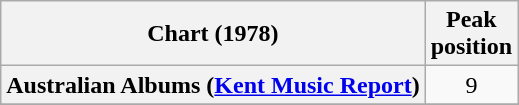<table class="wikitable sortable plainrowheaders">
<tr>
<th scope="col">Chart (1978)</th>
<th scope="col">Peak<br>position</th>
</tr>
<tr>
<th scope="row">Australian Albums (<a href='#'>Kent Music Report</a>)</th>
<td align="center">9</td>
</tr>
<tr>
</tr>
<tr>
</tr>
<tr>
</tr>
<tr>
</tr>
<tr>
</tr>
<tr>
</tr>
<tr>
</tr>
<tr>
</tr>
</table>
